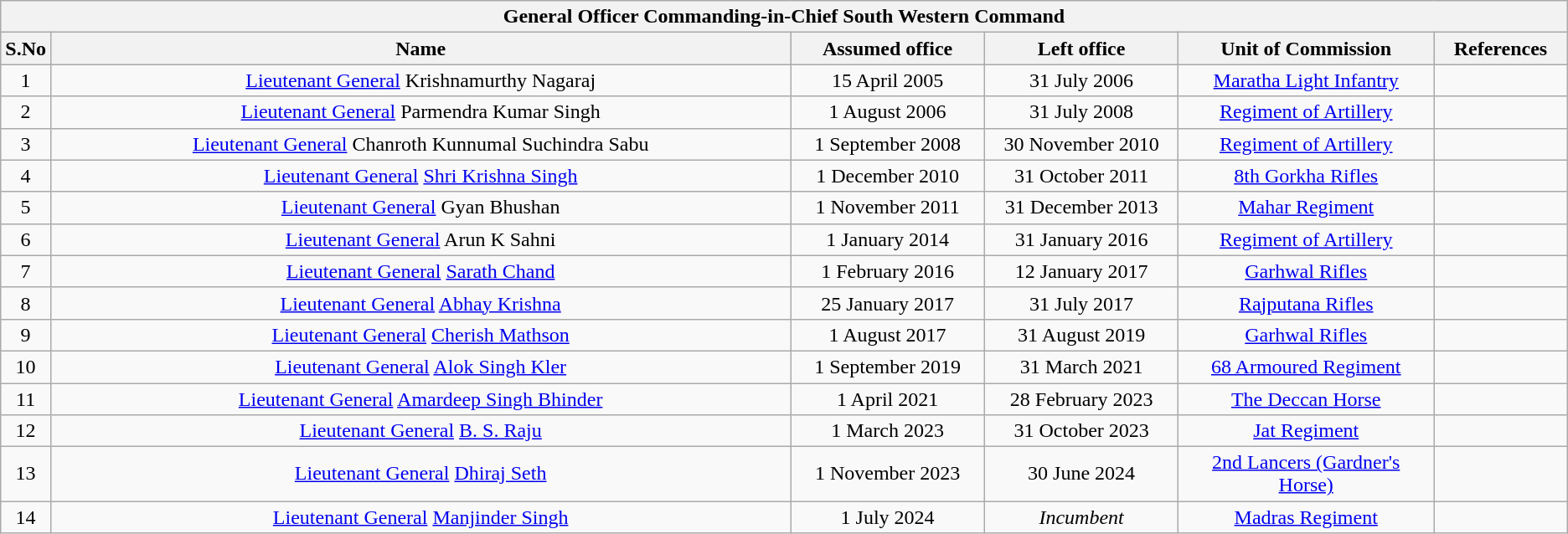<table class="wikitable sortable" style="text-align:center">
<tr>
<th colspan="6">General Officer Commanding-in-Chief South Western Command</th>
</tr>
<tr style="background:#cccccc">
<th scope="col" style="width: 20px;">S.No</th>
<th scope="col" style="width: 600px;">Name</th>
<th scope="col" style="width: 150px;">Assumed office</th>
<th scope="col" style="width: 150px;">Left office</th>
<th scope="col" style="width: 200px;">Unit of Commission</th>
<th scope="col" style="width: 100px;">References</th>
</tr>
<tr>
<td>1</td>
<td><a href='#'>Lieutenant General</a> Krishnamurthy Nagaraj </td>
<td>15 April 2005</td>
<td>31 July 2006</td>
<td><a href='#'>Maratha Light Infantry</a></td>
<td></td>
</tr>
<tr>
<td>2</td>
<td><a href='#'>Lieutenant General</a> Parmendra Kumar Singh </td>
<td>1 August 2006</td>
<td>31 July 2008</td>
<td><a href='#'>Regiment of Artillery</a></td>
<td></td>
</tr>
<tr>
<td>3</td>
<td><a href='#'>Lieutenant General</a> Chanroth Kunnumal Suchindra Sabu </td>
<td>1 September 2008</td>
<td>30 November 2010</td>
<td><a href='#'>Regiment of Artillery</a></td>
<td></td>
</tr>
<tr>
<td>4</td>
<td><a href='#'>Lieutenant General</a> <a href='#'>Shri Krishna Singh</a> </td>
<td>1 December 2010</td>
<td>31 October 2011</td>
<td><a href='#'>8th Gorkha Rifles</a></td>
<td></td>
</tr>
<tr>
<td>5</td>
<td><a href='#'>Lieutenant General</a> Gyan Bhushan </td>
<td>1 November 2011</td>
<td>31 December 2013</td>
<td><a href='#'>Mahar Regiment</a></td>
<td></td>
</tr>
<tr>
<td>6</td>
<td><a href='#'>Lieutenant General</a> Arun K Sahni </td>
<td>1 January 2014</td>
<td>31 January 2016</td>
<td><a href='#'>Regiment of Artillery</a></td>
<td></td>
</tr>
<tr>
<td>7</td>
<td><a href='#'>Lieutenant General</a> <a href='#'>Sarath Chand</a> </td>
<td>1 February 2016</td>
<td>12 January 2017</td>
<td><a href='#'>Garhwal Rifles</a></td>
<td></td>
</tr>
<tr>
<td>8</td>
<td><a href='#'>Lieutenant General</a> <a href='#'>Abhay Krishna</a> </td>
<td>25 January 2017</td>
<td>31 July 2017</td>
<td><a href='#'>Rajputana Rifles</a></td>
<td></td>
</tr>
<tr>
<td>9</td>
<td><a href='#'>Lieutenant General</a> <a href='#'>Cherish Mathson</a> </td>
<td>1 August 2017</td>
<td>31 August 2019</td>
<td><a href='#'>Garhwal Rifles</a></td>
<td></td>
</tr>
<tr>
<td>10</td>
<td><a href='#'>Lieutenant General</a> <a href='#'>Alok Singh Kler</a> </td>
<td>1 September 2019</td>
<td>31 March 2021</td>
<td><a href='#'>68 Armoured Regiment</a></td>
<td></td>
</tr>
<tr>
<td>11</td>
<td><a href='#'>Lieutenant General</a> <a href='#'>Amardeep Singh Bhinder</a> </td>
<td>1 April 2021</td>
<td>28 February 2023</td>
<td><a href='#'>The Deccan Horse</a></td>
<td></td>
</tr>
<tr>
<td>12</td>
<td><a href='#'>Lieutenant General</a> <a href='#'>B. S. Raju</a> </td>
<td>1 March 2023</td>
<td>31 October 2023</td>
<td><a href='#'>Jat Regiment</a></td>
<td></td>
</tr>
<tr>
<td>13</td>
<td><a href='#'>Lieutenant General</a> <a href='#'>Dhiraj Seth</a> <strong></strong></td>
<td>1 November 2023</td>
<td>30 June 2024</td>
<td><a href='#'>2nd Lancers (Gardner's Horse)</a></td>
<td></td>
</tr>
<tr>
<td>14</td>
<td><a href='#'>Lieutenant General</a> <a href='#'>Manjinder Singh</a> </td>
<td>1 July 2024</td>
<td><em>Incumbent</em></td>
<td><a href='#'>Madras Regiment</a></td>
<td></td>
</tr>
</table>
